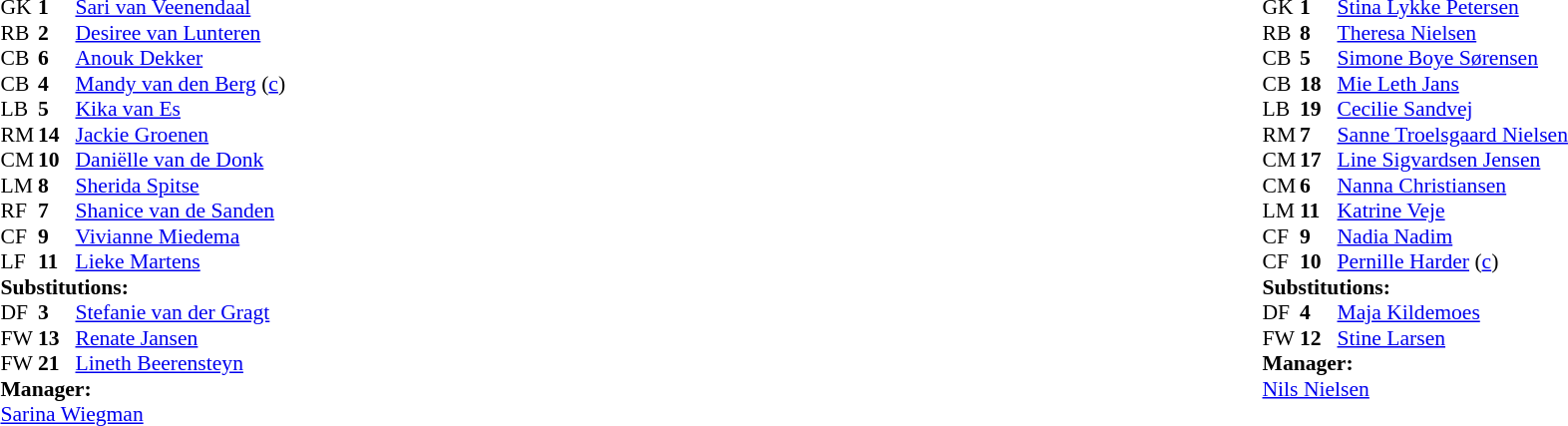<table width="100%">
<tr>
<td valign="top" width="50%"><br><table style="font-size: 90%" cellspacing="0" cellpadding="0">
<tr>
<th width="25"></th>
<th width="25"></th>
</tr>
<tr>
<td>GK</td>
<td><strong>1</strong></td>
<td><a href='#'>Sari van Veenendaal</a></td>
</tr>
<tr>
<td>RB</td>
<td><strong>2</strong></td>
<td><a href='#'>Desiree van Lunteren</a></td>
</tr>
<tr>
<td>CB</td>
<td><strong>6</strong></td>
<td><a href='#'>Anouk Dekker</a></td>
</tr>
<tr>
<td>CB</td>
<td><strong>4</strong></td>
<td><a href='#'>Mandy van den Berg</a> (<a href='#'>c</a>)</td>
<td></td>
<td></td>
</tr>
<tr>
<td>LB</td>
<td><strong>5</strong></td>
<td><a href='#'>Kika van Es</a></td>
</tr>
<tr>
<td>RM</td>
<td><strong>14</strong></td>
<td><a href='#'>Jackie Groenen</a></td>
</tr>
<tr>
<td>CM</td>
<td><strong>10</strong></td>
<td><a href='#'>Daniëlle van de Donk</a></td>
</tr>
<tr>
<td>LM</td>
<td><strong>8</strong></td>
<td><a href='#'>Sherida Spitse</a></td>
</tr>
<tr>
<td>RF</td>
<td><strong>7</strong></td>
<td><a href='#'>Shanice van de Sanden</a></td>
<td></td>
<td></td>
</tr>
<tr>
<td>CF</td>
<td><strong>9</strong></td>
<td><a href='#'>Vivianne Miedema</a></td>
</tr>
<tr>
<td>LF</td>
<td><strong>11</strong></td>
<td><a href='#'>Lieke Martens</a></td>
<td></td>
<td></td>
</tr>
<tr>
<td colspan=3><strong>Substitutions:</strong></td>
</tr>
<tr>
<td>DF</td>
<td><strong>3</strong></td>
<td><a href='#'>Stefanie van der Gragt</a></td>
<td></td>
<td></td>
</tr>
<tr>
<td>FW</td>
<td><strong>13</strong></td>
<td><a href='#'>Renate Jansen</a></td>
<td></td>
<td></td>
</tr>
<tr>
<td>FW</td>
<td><strong>21</strong></td>
<td><a href='#'>Lineth Beerensteyn</a></td>
<td></td>
<td></td>
</tr>
<tr>
<td colspan=3><strong>Manager:</strong></td>
</tr>
<tr>
<td colspan=3><a href='#'>Sarina Wiegman</a></td>
</tr>
</table>
</td>
<td valign="top"></td>
<td valign="top" width="50%"><br><table style="font-size: 90%" cellspacing="0" cellpadding="0" align="center">
<tr>
<th width="25"></th>
<th width="25"></th>
</tr>
<tr>
<td>GK</td>
<td><strong>1</strong></td>
<td><a href='#'>Stina Lykke Petersen</a></td>
</tr>
<tr>
<td>RB</td>
<td><strong>8</strong></td>
<td><a href='#'>Theresa Nielsen</a></td>
</tr>
<tr>
<td>CB</td>
<td><strong>5</strong></td>
<td><a href='#'>Simone Boye Sørensen</a></td>
<td></td>
</tr>
<tr>
<td>CB</td>
<td><strong>18</strong></td>
<td><a href='#'>Mie Leth Jans</a></td>
</tr>
<tr>
<td>LB</td>
<td><strong>19</strong></td>
<td><a href='#'>Cecilie Sandvej</a></td>
</tr>
<tr>
<td>RM</td>
<td><strong>7</strong></td>
<td><a href='#'>Sanne Troelsgaard Nielsen</a></td>
<td></td>
</tr>
<tr>
<td>CM</td>
<td><strong>17</strong></td>
<td><a href='#'>Line Sigvardsen Jensen</a></td>
</tr>
<tr>
<td>CM</td>
<td><strong>6</strong></td>
<td><a href='#'>Nanna Christiansen</a></td>
<td></td>
<td></td>
</tr>
<tr>
<td>LM</td>
<td><strong>11</strong></td>
<td><a href='#'>Katrine Veje</a></td>
<td></td>
<td></td>
</tr>
<tr>
<td>CF</td>
<td><strong>9</strong></td>
<td><a href='#'>Nadia Nadim</a></td>
</tr>
<tr>
<td>CF</td>
<td><strong>10</strong></td>
<td><a href='#'>Pernille Harder</a> (<a href='#'>c</a>)</td>
</tr>
<tr>
<td colspan=3><strong>Substitutions:</strong></td>
</tr>
<tr>
<td>DF</td>
<td><strong>4</strong></td>
<td><a href='#'>Maja Kildemoes</a></td>
<td></td>
<td></td>
</tr>
<tr>
<td>FW</td>
<td><strong>12</strong></td>
<td><a href='#'>Stine Larsen</a></td>
<td></td>
<td></td>
</tr>
<tr>
<td colspan=3><strong>Manager:</strong></td>
</tr>
<tr>
<td colspan=3><a href='#'>Nils Nielsen</a></td>
</tr>
</table>
</td>
</tr>
</table>
